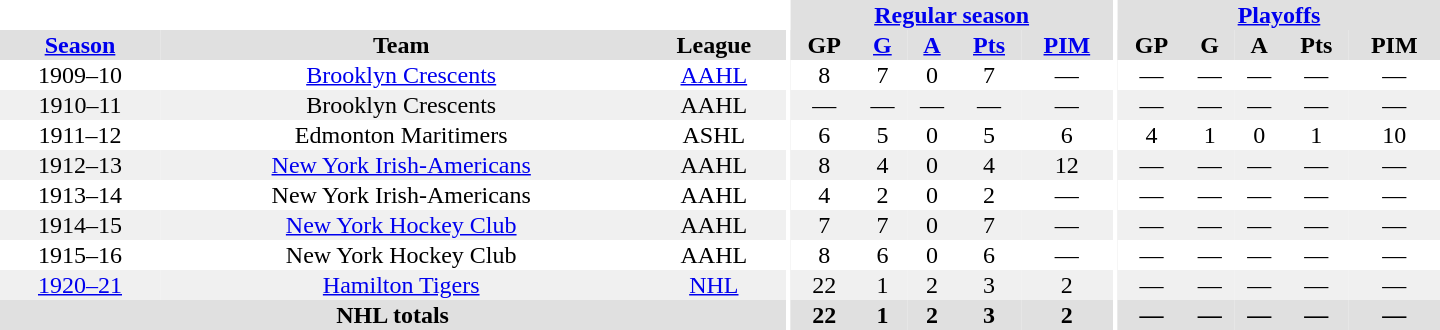<table border="0" cellpadding="1" cellspacing="0" style="text-align:center; width:60em">
<tr bgcolor="#e0e0e0">
<th colspan="3" bgcolor="#ffffff"></th>
<th rowspan="100" bgcolor="#ffffff"></th>
<th colspan="5"><a href='#'>Regular season</a></th>
<th rowspan="100" bgcolor="#ffffff"></th>
<th colspan="5"><a href='#'>Playoffs</a></th>
</tr>
<tr bgcolor="#e0e0e0">
<th><a href='#'>Season</a></th>
<th>Team</th>
<th>League</th>
<th>GP</th>
<th><a href='#'>G</a></th>
<th><a href='#'>A</a></th>
<th><a href='#'>Pts</a></th>
<th><a href='#'>PIM</a></th>
<th>GP</th>
<th>G</th>
<th>A</th>
<th>Pts</th>
<th>PIM</th>
</tr>
<tr>
<td>1909–10</td>
<td><a href='#'>Brooklyn Crescents</a></td>
<td><a href='#'>AAHL</a></td>
<td>8</td>
<td>7</td>
<td>0</td>
<td>7</td>
<td>—</td>
<td>—</td>
<td>—</td>
<td>—</td>
<td>—</td>
<td>—</td>
</tr>
<tr bgcolor="#f0f0f0">
<td>1910–11</td>
<td>Brooklyn Crescents</td>
<td>AAHL</td>
<td>—</td>
<td>—</td>
<td>—</td>
<td>—</td>
<td>—</td>
<td>—</td>
<td>—</td>
<td>—</td>
<td>—</td>
<td>—</td>
</tr>
<tr>
<td>1911–12</td>
<td>Edmonton Maritimers</td>
<td>ASHL</td>
<td>6</td>
<td>5</td>
<td>0</td>
<td>5</td>
<td>6</td>
<td>4</td>
<td>1</td>
<td>0</td>
<td>1</td>
<td>10</td>
</tr>
<tr bgcolor="#f0f0f0">
<td>1912–13</td>
<td><a href='#'>New York Irish-Americans</a></td>
<td>AAHL</td>
<td>8</td>
<td>4</td>
<td>0</td>
<td>4</td>
<td>12</td>
<td>—</td>
<td>—</td>
<td>—</td>
<td>—</td>
<td>—</td>
</tr>
<tr>
<td>1913–14</td>
<td>New York Irish-Americans</td>
<td>AAHL</td>
<td>4</td>
<td>2</td>
<td>0</td>
<td>2</td>
<td>—</td>
<td>—</td>
<td>—</td>
<td>—</td>
<td>—</td>
<td>—</td>
</tr>
<tr bgcolor="#f0f0f0">
<td>1914–15</td>
<td><a href='#'>New York Hockey Club</a></td>
<td>AAHL</td>
<td>7</td>
<td>7</td>
<td>0</td>
<td>7</td>
<td>—</td>
<td>—</td>
<td>—</td>
<td>—</td>
<td>—</td>
<td>—</td>
</tr>
<tr>
<td>1915–16</td>
<td>New York Hockey Club</td>
<td>AAHL</td>
<td>8</td>
<td>6</td>
<td>0</td>
<td>6</td>
<td>—</td>
<td>—</td>
<td>—</td>
<td>—</td>
<td>—</td>
<td>—</td>
</tr>
<tr bgcolor="#f0f0f0">
<td><a href='#'>1920–21</a></td>
<td><a href='#'>Hamilton Tigers</a></td>
<td><a href='#'>NHL</a></td>
<td>22</td>
<td>1</td>
<td>2</td>
<td>3</td>
<td>2</td>
<td>—</td>
<td>—</td>
<td>—</td>
<td>—</td>
<td>—</td>
</tr>
<tr bgcolor="#e0e0e0">
<th colspan="3">NHL totals</th>
<th>22</th>
<th>1</th>
<th>2</th>
<th>3</th>
<th>2</th>
<th>—</th>
<th>—</th>
<th>—</th>
<th>—</th>
<th>—</th>
</tr>
</table>
